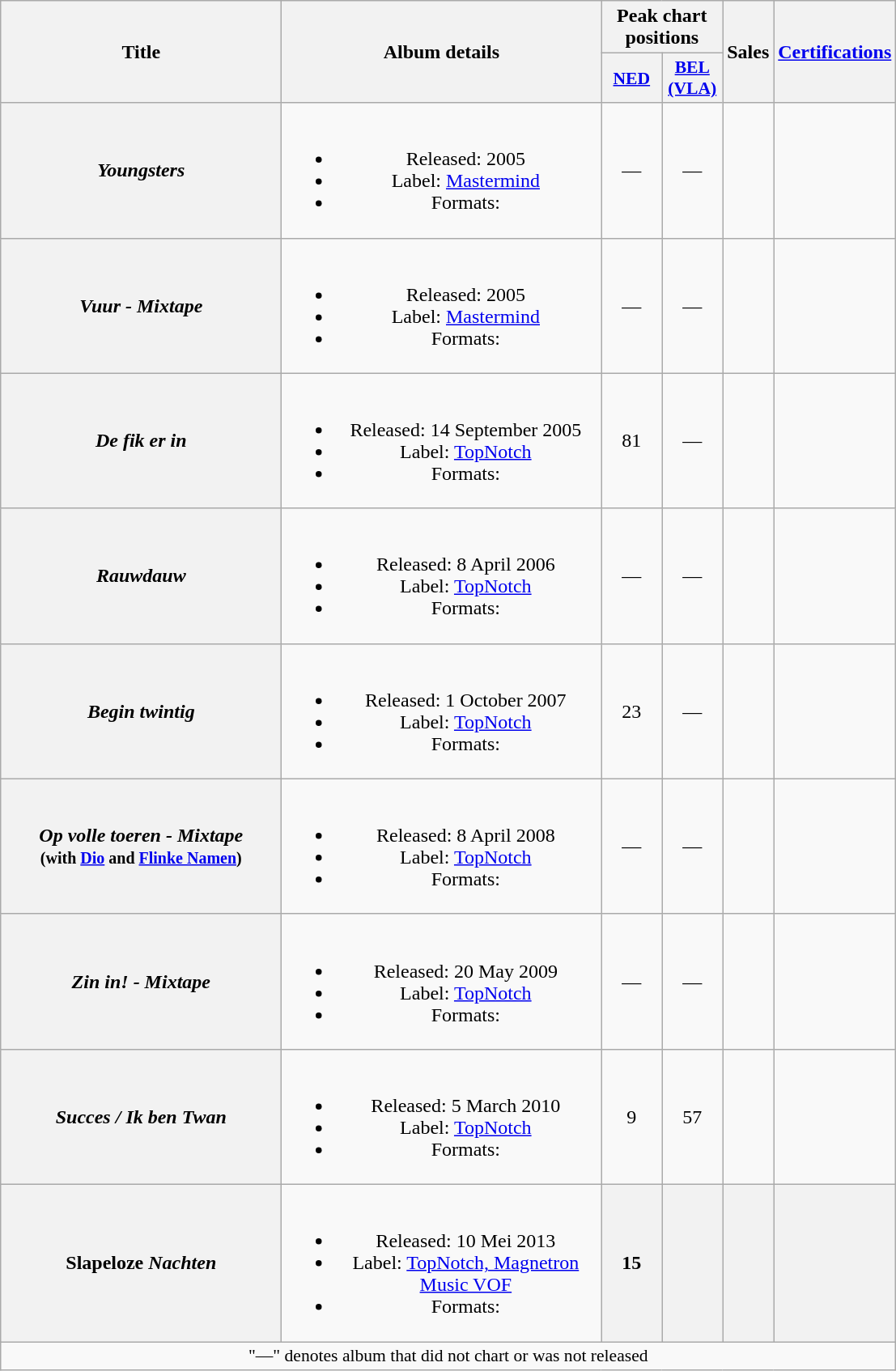<table class="wikitable plainrowheaders" style="text-align:center;">
<tr>
<th scope="col" rowspan="2" style="width:14em;">Title</th>
<th scope="col" rowspan="2" style="width:16em;">Album details</th>
<th scope="col" colspan="2">Peak chart positions</th>
<th scope="col" rowspan="2">Sales</th>
<th scope="col" rowspan="2"><a href='#'>Certifications</a></th>
</tr>
<tr>
<th scope="col" style="width:3em;font-size:90%;"><a href='#'>NED</a><br></th>
<th scope="col" style="width:3em;font-size:90%;"><a href='#'>BEL<br>(VLA)</a><br></th>
</tr>
<tr>
<th scope="row"><em>Youngsters</em></th>
<td><br><ul><li>Released: 2005</li><li>Label: <a href='#'>Mastermind</a></li><li>Formats:</li></ul></td>
<td>—</td>
<td>—</td>
<td></td>
<td></td>
</tr>
<tr>
<th scope="row"><em>Vuur - Mixtape</em></th>
<td><br><ul><li>Released: 2005</li><li>Label: <a href='#'>Mastermind</a></li><li>Formats:</li></ul></td>
<td>—</td>
<td>—</td>
<td></td>
<td></td>
</tr>
<tr>
<th scope="row"><em>De fik er in</em></th>
<td><br><ul><li>Released: 14 September 2005</li><li>Label: <a href='#'>TopNotch</a></li><li>Formats:</li></ul></td>
<td>81</td>
<td>—</td>
<td></td>
<td></td>
</tr>
<tr>
<th scope="row"><em>Rauwdauw</em></th>
<td><br><ul><li>Released: 8 April 2006</li><li>Label: <a href='#'>TopNotch</a></li><li>Formats:</li></ul></td>
<td>—</td>
<td>—</td>
<td></td>
<td></td>
</tr>
<tr>
<th scope="row"><em>Begin twintig</em></th>
<td><br><ul><li>Released: 1 October 2007</li><li>Label: <a href='#'>TopNotch</a></li><li>Formats:</li></ul></td>
<td>23</td>
<td>—</td>
<td></td>
<td></td>
</tr>
<tr>
<th scope="row"><em>Op volle toeren - Mixtape</em><br><small>(with <a href='#'>Dio</a> and <a href='#'>Flinke Namen</a>)</small></th>
<td><br><ul><li>Released: 8 April 2008</li><li>Label: <a href='#'>TopNotch</a></li><li>Formats:</li></ul></td>
<td>—</td>
<td>—</td>
<td></td>
<td></td>
</tr>
<tr>
<th scope="row"><em>Zin in! - Mixtape</em></th>
<td><br><ul><li>Released: 20 May 2009</li><li>Label: <a href='#'>TopNotch</a></li><li>Formats:</li></ul></td>
<td>—</td>
<td>—</td>
<td></td>
<td></td>
</tr>
<tr>
<th scope="row"><em>Succes / Ik ben Twan</em></th>
<td><br><ul><li>Released: 5 March 2010</li><li>Label: <a href='#'>TopNotch</a></li><li>Formats:</li></ul></td>
<td>9</td>
<td>57</td>
<td></td>
<td></td>
</tr>
<tr>
<th>Slapeloze <em>Nachten</em></th>
<td><br><ul><li>Released: 10 Mei 2013</li><li>Label: <a href='#'>TopNotch, Magnetron Music VOF</a></li><li>Formats:</li></ul></td>
<th>15</th>
<th></th>
<th></th>
<th></th>
</tr>
<tr>
<td align="center" colspan="6" style="font-size:90%">"—" denotes album that did not chart or was not released</td>
</tr>
</table>
